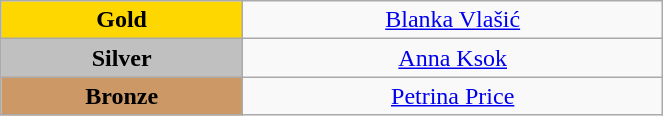<table class="wikitable" style="text-align:center; " width="35%">
<tr>
<td bgcolor="gold"><strong>Gold</strong></td>
<td><a href='#'>Blanka Vlašić</a><br>  <small><em></em></small></td>
</tr>
<tr>
<td bgcolor="silver"><strong>Silver</strong></td>
<td><a href='#'>Anna Ksok</a><br>  <small><em></em></small></td>
</tr>
<tr>
<td bgcolor="CC9966"><strong>Bronze</strong></td>
<td><a href='#'>Petrina Price</a><br>  <small><em></em></small></td>
</tr>
</table>
